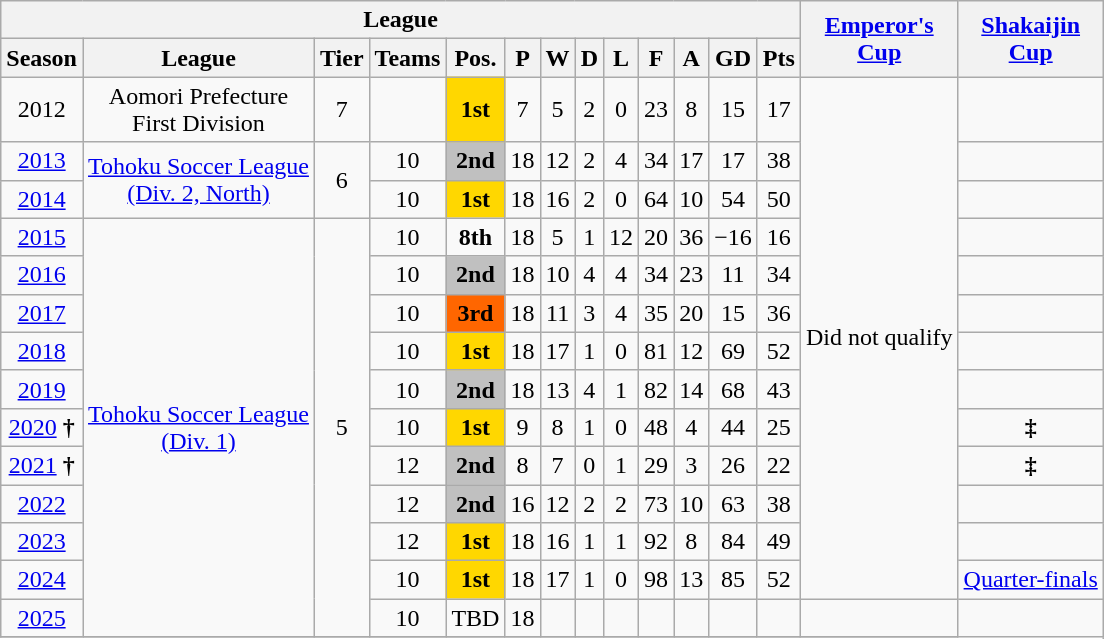<table class="wikitable" style="text-align: center;">
<tr>
<th colspan="13">League</th>
<th rowspan="2"><a href='#'>Emperor's<br>Cup</a></th>
<th rowspan="2"><a href='#'>Shakaijin <br> Cup</a></th>
</tr>
<tr>
<th>Season</th>
<th>League</th>
<th>Tier</th>
<th>Teams</th>
<th>Pos.</th>
<th>P</th>
<th>W</th>
<th>D</th>
<th>L</th>
<th>F</th>
<th>A</th>
<th>GD</th>
<th>Pts</th>
</tr>
<tr>
<td>2012</td>
<td>Aomori Prefecture<br>First Division</td>
<td>7</td>
<td></td>
<td bgcolor=gold><strong>1st</strong></td>
<td>7</td>
<td>5</td>
<td>2</td>
<td>0</td>
<td>23</td>
<td>8</td>
<td>15</td>
<td>17</td>
<td rowspan="13">Did not qualify</td>
<td></td>
</tr>
<tr>
<td><a href='#'>2013</a></td>
<td rowspan="2"><a href='#'>Tohoku Soccer League<br>(Div. 2, North)</a></td>
<td rowspan="2">6</td>
<td>10</td>
<td bgcolor=silver><strong>2nd</strong></td>
<td>18</td>
<td>12</td>
<td>2</td>
<td>4</td>
<td>34</td>
<td>17</td>
<td>17</td>
<td>38</td>
<td></td>
</tr>
<tr>
<td><a href='#'>2014</a></td>
<td>10</td>
<td bgcolor="gold"><strong>1st</strong></td>
<td>18</td>
<td>16</td>
<td>2</td>
<td>0</td>
<td>64</td>
<td>10</td>
<td>54</td>
<td>50</td>
<td></td>
</tr>
<tr>
<td><a href='#'>2015</a></td>
<td rowspan="11"><a href='#'>Tohoku Soccer League<br>(Div. 1)</a></td>
<td rowspan="11">5</td>
<td>10</td>
<td><strong>8th</strong></td>
<td>18</td>
<td>5</td>
<td>1</td>
<td>12</td>
<td>20</td>
<td>36</td>
<td>−16</td>
<td>16</td>
<td></td>
</tr>
<tr>
<td><a href='#'>2016</a></td>
<td>10</td>
<td bgcolor=silver><strong>2nd</strong></td>
<td>18</td>
<td>10</td>
<td>4</td>
<td>4</td>
<td>34</td>
<td>23</td>
<td>11</td>
<td>34</td>
<td></td>
</tr>
<tr>
<td><a href='#'>2017</a></td>
<td>10</td>
<td bgcolor=ff6600><strong>3rd</strong></td>
<td>18</td>
<td>11</td>
<td>3</td>
<td>4</td>
<td>35</td>
<td>20</td>
<td>15</td>
<td>36</td>
<td></td>
</tr>
<tr>
<td><a href='#'>2018</a></td>
<td>10</td>
<td bgcolor=gold><strong>1st</strong></td>
<td>18</td>
<td>17</td>
<td>1</td>
<td>0</td>
<td>81</td>
<td>12</td>
<td>69</td>
<td>52</td>
<td></td>
</tr>
<tr>
<td><a href='#'>2019</a></td>
<td>10</td>
<td bgcolor=silver><strong>2nd</strong></td>
<td>18</td>
<td>13</td>
<td>4</td>
<td>1</td>
<td>82</td>
<td>14</td>
<td>68</td>
<td>43</td>
<td></td>
</tr>
<tr>
<td><a href='#'>2020</a> <strong>†</strong></td>
<td>10</td>
<td bgcolor=gold><strong>1st</strong></td>
<td>9</td>
<td>8</td>
<td>1</td>
<td>0</td>
<td>48</td>
<td>4</td>
<td>44</td>
<td>25</td>
<td><strong>‡</strong></td>
</tr>
<tr>
<td><a href='#'>2021</a> <strong>†</strong></td>
<td>12</td>
<td bgcolor=silver><strong>2nd</strong></td>
<td>8</td>
<td>7</td>
<td>0</td>
<td>1</td>
<td>29</td>
<td>3</td>
<td>26</td>
<td>22</td>
<td><strong>‡</strong></td>
</tr>
<tr>
<td><a href='#'>2022</a></td>
<td>12</td>
<td bgcolor=silver><strong>2nd</strong></td>
<td>16</td>
<td>12</td>
<td>2</td>
<td>2</td>
<td>73</td>
<td>10</td>
<td>63</td>
<td>38</td>
<td></td>
</tr>
<tr>
<td><a href='#'>2023</a></td>
<td>12</td>
<td bgcolor=gold><strong>1st</strong></td>
<td>18</td>
<td>16</td>
<td>1</td>
<td>1</td>
<td>92</td>
<td>8</td>
<td>84</td>
<td>49</td>
<td></td>
</tr>
<tr>
<td><a href='#'>2024</a></td>
<td>10</td>
<td bgcolor=gold><strong>1st</strong></td>
<td>18</td>
<td>17</td>
<td>1</td>
<td>0</td>
<td>98</td>
<td>13</td>
<td>85</td>
<td>52</td>
<td><a href='#'>Quarter-finals</a></td>
</tr>
<tr>
<td><a href='#'>2025</a></td>
<td>10</td>
<td>TBD</td>
<td>18</td>
<td></td>
<td></td>
<td></td>
<td></td>
<td></td>
<td></td>
<td></td>
<td></td>
</tr>
<tr>
</tr>
</table>
